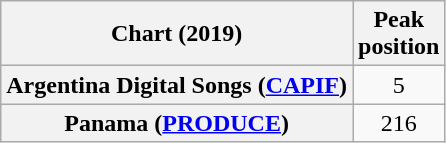<table class="wikitable plainrowheaders" style="text-align:center">
<tr>
<th scope="col">Chart (2019)</th>
<th scope="col">Peak<br>position</th>
</tr>
<tr>
<th scope="row">Argentina Digital Songs (<a href='#'>CAPIF</a>)</th>
<td>5</td>
</tr>
<tr>
<th scope="row">Panama (<a href='#'>PRODUCE</a>)</th>
<td>216</td>
</tr>
</table>
